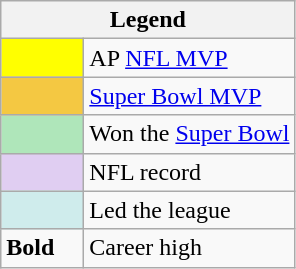<table class="wikitable">
<tr>
<th colspan="2">Legend</th>
</tr>
<tr>
<td style="background:#ffff00; width:3em;"></td>
<td>AP <a href='#'>NFL MVP</a></td>
</tr>
<tr>
<td style="background:#f4c842; width:3em;"></td>
<td><a href='#'>Super Bowl MVP</a></td>
</tr>
<tr>
<td style="background:#afe6ba; width:3em;"></td>
<td>Won the <a href='#'>Super Bowl</a></td>
</tr>
<tr>
<td style="background:#e0cef2; width:3em;"></td>
<td>NFL record</td>
</tr>
<tr>
<td style="background:#cfecec; width:3em;"></td>
<td>Led the league</td>
</tr>
<tr>
<td style="width:3em;"><strong>Bold</strong></td>
<td>Career high</td>
</tr>
</table>
